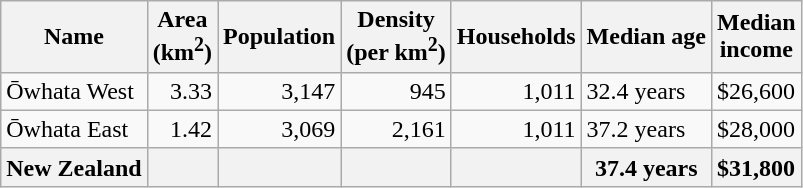<table class="wikitable">
<tr>
<th>Name</th>
<th>Area<br>(km<sup>2</sup>)</th>
<th>Population</th>
<th>Density<br>(per km<sup>2</sup>)</th>
<th>Households</th>
<th>Median age</th>
<th>Median<br>income</th>
</tr>
<tr>
<td>Ōwhata West</td>
<td style="text-align:right;">3.33</td>
<td style="text-align:right;">3,147</td>
<td style="text-align:right;">945</td>
<td style="text-align:right;">1,011</td>
<td>32.4 years</td>
<td>$26,600</td>
</tr>
<tr>
<td>Ōwhata East</td>
<td style="text-align:right;">1.42</td>
<td style="text-align:right;">3,069</td>
<td style="text-align:right;">2,161</td>
<td style="text-align:right;">1,011</td>
<td>37.2 years</td>
<td>$28,000</td>
</tr>
<tr>
<th>New Zealand</th>
<th></th>
<th></th>
<th></th>
<th></th>
<th>37.4 years</th>
<th style="text-align:left;">$31,800</th>
</tr>
</table>
